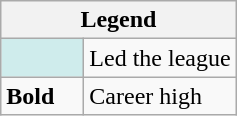<table class="wikitable">
<tr>
<th colspan="2">Legend</th>
</tr>
<tr>
<td style="background:#cfecec; width:3em;"></td>
<td>Led the league</td>
</tr>
<tr>
<td><strong>Bold</strong></td>
<td>Career high</td>
</tr>
</table>
